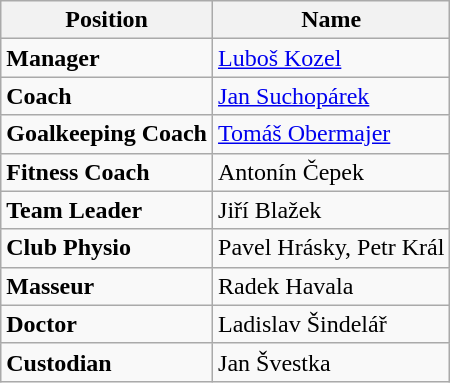<table class="wikitable">
<tr>
<th>Position</th>
<th>Name</th>
</tr>
<tr>
<td><strong>Manager</strong></td>
<td><a href='#'>Luboš Kozel</a></td>
</tr>
<tr>
<td><strong>Coach</strong></td>
<td><a href='#'>Jan Suchopárek</a></td>
</tr>
<tr>
<td><strong>Goalkeeping Coach</strong></td>
<td><a href='#'>Tomáš Obermajer</a></td>
</tr>
<tr>
<td><strong>Fitness Coach</strong></td>
<td>Antonín Čepek</td>
</tr>
<tr>
<td><strong>Team Leader</strong></td>
<td>Jiří Blažek</td>
</tr>
<tr>
<td><strong>Club Physio</strong></td>
<td>Pavel Hrásky, Petr Král</td>
</tr>
<tr>
<td><strong>Masseur</strong></td>
<td>Radek Havala</td>
</tr>
<tr>
<td><strong>Doctor</strong></td>
<td>Ladislav Šindelář</td>
</tr>
<tr>
<td><strong>Custodian</strong></td>
<td>Jan Švestka</td>
</tr>
</table>
